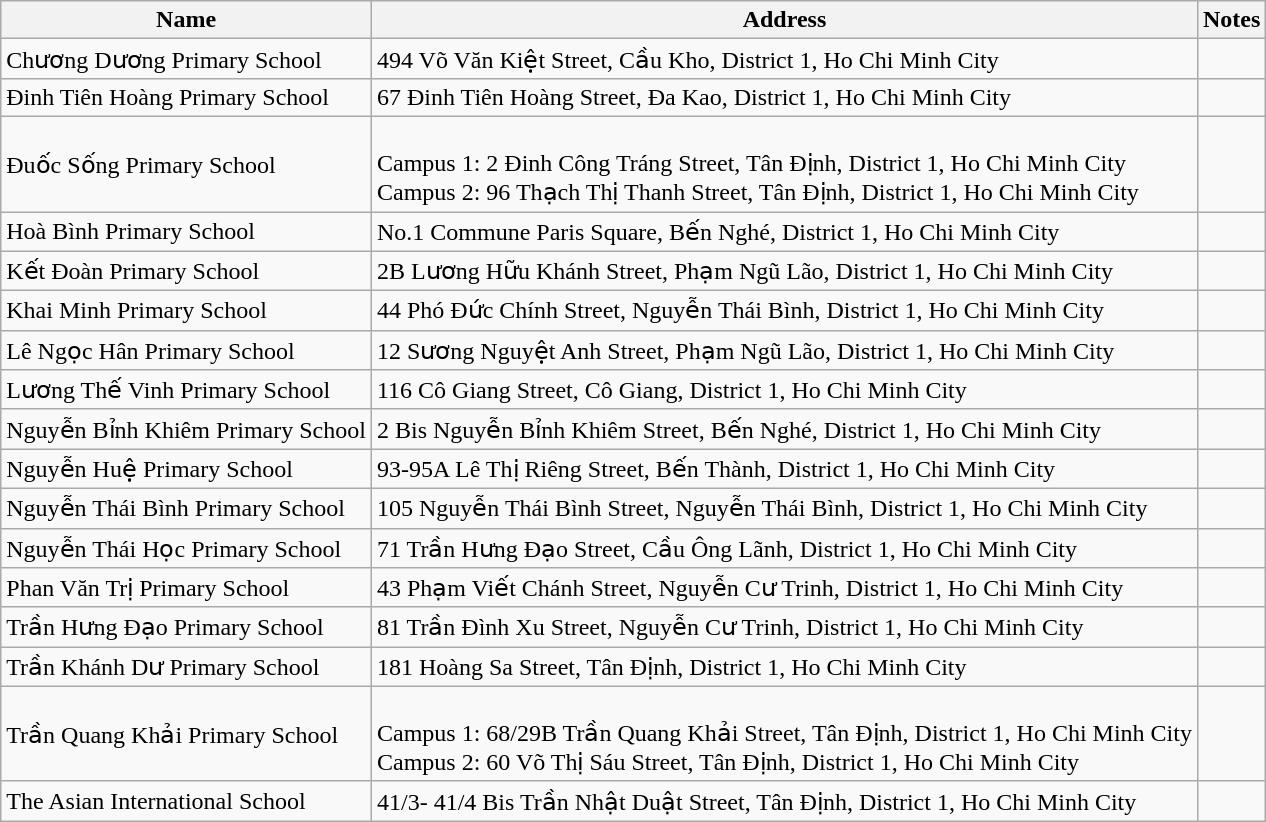<table class="wikitable">
<tr>
<th>Name</th>
<th>Address</th>
<th>Notes</th>
</tr>
<tr>
<td>Chương Dương Primary School</td>
<td>494 Võ Văn Kiệt Street, Cầu Kho, District 1, Ho Chi Minh City</td>
<td></td>
</tr>
<tr>
<td>Đinh Tiên Hoàng Primary School</td>
<td>67 Đinh Tiên Hoàng Street, Đa Kao, District 1, Ho Chi Minh City</td>
<td></td>
</tr>
<tr>
<td>Đuốc Sống Primary School</td>
<td><br>Campus 1: 2 Đinh Công Tráng Street, Tân Định, District 1, Ho Chi Minh City<br>Campus 2: 96 Thạch Thị Thanh Street, Tân Định, District 1, Ho Chi Minh City</td>
<td></td>
</tr>
<tr>
<td>Hoà Bình Primary School</td>
<td>No.1 Commune Paris Square, Bến Nghé, District 1, Ho Chi Minh City</td>
<td></td>
</tr>
<tr>
<td>Kết Đoàn Primary School</td>
<td>2B Lương Hữu Khánh Street, Phạm Ngũ Lão, District 1, Ho Chi Minh City</td>
<td></td>
</tr>
<tr>
<td>Khai Minh Primary School</td>
<td>44 Phó Đức Chính Street, Nguyễn Thái Bình, District 1, Ho Chi Minh City</td>
<td></td>
</tr>
<tr>
<td>Lê Ngọc Hân Primary School</td>
<td>12 Sương Nguyệt Anh Street, Phạm Ngũ Lão, District 1, Ho Chi Minh City</td>
<td></td>
</tr>
<tr>
<td>Lương Thế Vinh Primary School</td>
<td>116 Cô Giang Street, Cô Giang, District 1, Ho Chi Minh City</td>
<td></td>
</tr>
<tr>
<td>Nguyễn Bỉnh Khiêm Primary School</td>
<td>2 Bis Nguyễn Bỉnh Khiêm Street, Bến Nghé, District 1, Ho Chi Minh City</td>
<td></td>
</tr>
<tr>
<td>Nguyễn Huệ Primary School</td>
<td>93-95A Lê Thị Riêng Street, Bến Thành, District 1, Ho Chi Minh City</td>
<td></td>
</tr>
<tr>
<td>Nguyễn Thái Bình Primary School</td>
<td>105 Nguyễn Thái Bình Street, Nguyễn Thái Bình, District 1, Ho Chi Minh City</td>
<td></td>
</tr>
<tr>
<td>Nguyễn Thái Học Primary School</td>
<td>71 Trần Hưng Đạo Street, Cầu Ông Lãnh, District 1, Ho Chi Minh City</td>
<td></td>
</tr>
<tr>
<td>Phan Văn Trị Primary School</td>
<td>43 Phạm Viết Chánh Street, Nguyễn Cư Trinh, District 1, Ho Chi Minh City</td>
<td></td>
</tr>
<tr>
<td>Trần Hưng Đạo Primary School</td>
<td>81 Trần Đình Xu Street, Nguyễn Cư Trinh, District 1, Ho Chi Minh City</td>
<td></td>
</tr>
<tr>
<td>Trần Khánh Dư Primary School</td>
<td>181 Hoàng Sa Street, Tân Định, District 1, Ho Chi Minh City</td>
<td></td>
</tr>
<tr>
<td>Trần Quang Khải Primary School</td>
<td><br>Campus 1: 68/29B Trần Quang Khải Street, Tân Định, District 1, Ho Chi Minh City<br>Campus 2: 60 Võ Thị Sáu Street, Tân Định, District 1, Ho Chi Minh City</td>
<td></td>
</tr>
<tr>
<td>The Asian International School</td>
<td>41/3- 41/4 Bis Trần Nhật Duật Street, Tân Định, District 1, Ho Chi Minh City</td>
</tr>
</table>
